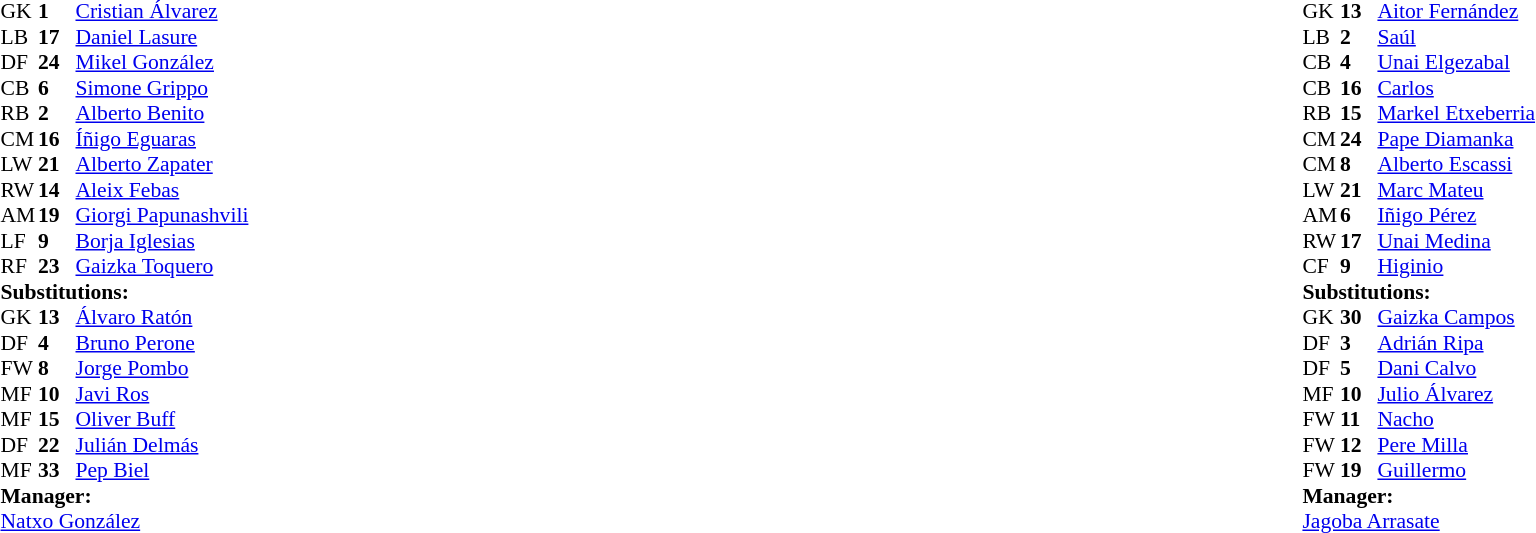<table width="100%">
<tr>
<td valign="top" width="50%"><br><table style="font-size: 90%" cellspacing="0" cellpadding="0">
<tr>
<th width="25"></th>
<th width="25"></th>
</tr>
<tr>
<td>GK</td>
<td><strong>1</strong></td>
<td> <a href='#'>Cristian Álvarez</a></td>
</tr>
<tr>
<td>LB</td>
<td><strong>17</strong></td>
<td> <a href='#'>Daniel Lasure</a></td>
</tr>
<tr>
<td>DF</td>
<td><strong>24</strong></td>
<td> <a href='#'>Mikel González</a></td>
<td></td>
</tr>
<tr>
<td>CB</td>
<td><strong>6</strong></td>
<td> <a href='#'>Simone Grippo</a></td>
</tr>
<tr>
<td>RB</td>
<td><strong>2</strong></td>
<td> <a href='#'>Alberto Benito</a></td>
</tr>
<tr>
<td>CM</td>
<td><strong>16</strong></td>
<td> <a href='#'>Íñigo Eguaras</a></td>
</tr>
<tr>
<td>LW</td>
<td><strong>21</strong></td>
<td> <a href='#'>Alberto Zapater</a></td>
<td></td>
</tr>
<tr>
<td>RW</td>
<td><strong>14</strong></td>
<td> <a href='#'>Aleix Febas</a></td>
<td></td>
<td></td>
</tr>
<tr>
<td>AM</td>
<td><strong>19</strong></td>
<td> <a href='#'>Giorgi Papunashvili</a></td>
</tr>
<tr>
<td>LF</td>
<td><strong>9</strong></td>
<td> <a href='#'>Borja Iglesias</a></td>
</tr>
<tr>
<td>RF</td>
<td><strong>23</strong></td>
<td> <a href='#'>Gaizka Toquero</a></td>
<td></td>
<td></td>
</tr>
<tr>
<td colspan=3><strong>Substitutions:</strong></td>
</tr>
<tr>
<td>GK</td>
<td><strong>13</strong></td>
<td> <a href='#'>Álvaro Ratón</a></td>
</tr>
<tr>
<td>DF</td>
<td><strong>4</strong></td>
<td> <a href='#'>Bruno Perone</a></td>
</tr>
<tr>
<td>FW</td>
<td><strong>8</strong></td>
<td> <a href='#'>Jorge Pombo</a></td>
<td></td>
<td></td>
</tr>
<tr>
<td>MF</td>
<td><strong>10</strong></td>
<td> <a href='#'>Javi Ros</a></td>
</tr>
<tr>
<td>MF</td>
<td><strong>15</strong></td>
<td> <a href='#'>Oliver Buff</a></td>
<td></td>
<td></td>
</tr>
<tr>
<td>DF</td>
<td><strong>22</strong></td>
<td> <a href='#'>Julián Delmás</a></td>
</tr>
<tr>
<td>MF</td>
<td><strong>33</strong></td>
<td> <a href='#'>Pep Biel</a></td>
</tr>
<tr>
<td colspan=3><strong>Manager:</strong></td>
</tr>
<tr>
<td colspan=3> <a href='#'>Natxo González</a></td>
</tr>
</table>
</td>
<td valign="top"></td>
<td valign="top" width="50%"><br><table style="font-size: 90%" cellspacing="0" cellpadding="0" align="center">
<tr>
<th width=25></th>
<th width=25></th>
</tr>
<tr>
<td>GK</td>
<td><strong>13</strong></td>
<td> <a href='#'>Aitor Fernández</a></td>
<td></td>
</tr>
<tr>
<td>LB</td>
<td><strong>2</strong></td>
<td> <a href='#'>Saúl</a></td>
</tr>
<tr>
<td>CB</td>
<td><strong>4</strong></td>
<td> <a href='#'>Unai Elgezabal</a></td>
<td></td>
</tr>
<tr>
<td>CB</td>
<td><strong>16</strong></td>
<td> <a href='#'>Carlos</a></td>
</tr>
<tr>
<td>RB</td>
<td><strong>15</strong></td>
<td> <a href='#'>Markel Etxeberria</a></td>
</tr>
<tr>
<td>CM</td>
<td><strong>24</strong></td>
<td> <a href='#'>Pape Diamanka</a></td>
</tr>
<tr>
<td>CM</td>
<td><strong>8</strong></td>
<td> <a href='#'>Alberto Escassi</a></td>
<td></td>
</tr>
<tr>
<td>LW</td>
<td><strong>21</strong></td>
<td> <a href='#'>Marc Mateu</a></td>
<td></td>
<td></td>
</tr>
<tr>
<td>AM</td>
<td><strong>6</strong></td>
<td> <a href='#'>Iñigo Pérez</a></td>
</tr>
<tr>
<td>RW</td>
<td><strong>17</strong></td>
<td> <a href='#'>Unai Medina</a></td>
<td></td>
<td></td>
</tr>
<tr>
<td>CF</td>
<td><strong>9</strong></td>
<td> <a href='#'>Higinio</a></td>
<td></td>
<td></td>
</tr>
<tr>
<td colspan=3><strong>Substitutions:</strong></td>
</tr>
<tr>
<td>GK</td>
<td><strong>30</strong></td>
<td> <a href='#'>Gaizka Campos</a></td>
</tr>
<tr>
<td>DF</td>
<td><strong>3</strong></td>
<td> <a href='#'>Adrián Ripa</a></td>
</tr>
<tr>
<td>DF</td>
<td><strong>5</strong></td>
<td> <a href='#'>Dani Calvo</a></td>
</tr>
<tr>
<td>MF</td>
<td><strong>10</strong></td>
<td> <a href='#'>Julio Álvarez</a></td>
</tr>
<tr>
<td>FW</td>
<td><strong>11</strong></td>
<td> <a href='#'>Nacho</a></td>
<td></td>
<td></td>
</tr>
<tr>
<td>FW</td>
<td><strong>12</strong></td>
<td> <a href='#'>Pere Milla</a></td>
<td></td>
<td></td>
</tr>
<tr>
<td>FW</td>
<td><strong>19</strong></td>
<td> <a href='#'>Guillermo</a></td>
<td></td>
<td></td>
</tr>
<tr>
<td colspan=3><strong>Manager:</strong></td>
</tr>
<tr>
<td colspan=3> <a href='#'>Jagoba Arrasate</a></td>
</tr>
</table>
</td>
</tr>
</table>
